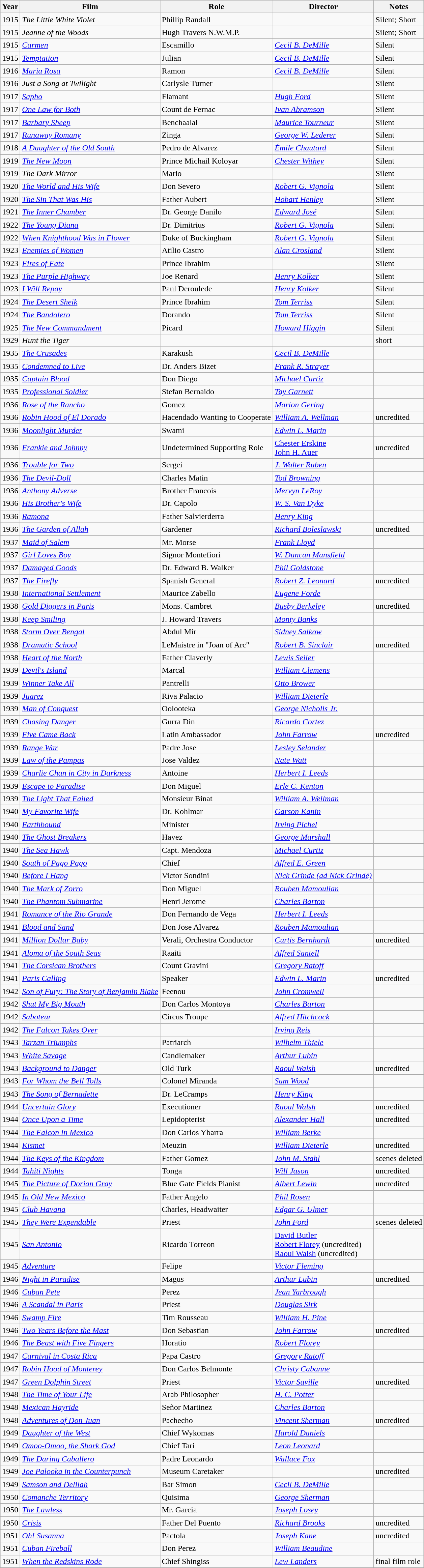<table class="wikitable sortable">
<tr>
<th>Year</th>
<th>Film</th>
<th>Role</th>
<th>Director</th>
<th class="unsortable">Notes</th>
</tr>
<tr>
<td>1915</td>
<td><em>The Little White Violet</em></td>
<td>Phillip Randall</td>
<td></td>
<td>Silent; Short</td>
</tr>
<tr>
<td>1915</td>
<td><em>Jeanne of the Woods</em></td>
<td>Hugh Travers N.W.M.P.</td>
<td></td>
<td>Silent; Short</td>
</tr>
<tr>
<td>1915</td>
<td><em><a href='#'>Carmen</a></em></td>
<td>Escamillo</td>
<td><em><a href='#'>Cecil B. DeMille</a></em></td>
<td>Silent</td>
</tr>
<tr>
<td>1915</td>
<td><em><a href='#'>Temptation</a></em></td>
<td>Julian</td>
<td><em><a href='#'>Cecil B. DeMille</a></em></td>
<td>Silent</td>
</tr>
<tr>
<td>1916</td>
<td><em><a href='#'>Maria Rosa</a></em></td>
<td>Ramon</td>
<td><em><a href='#'>Cecil B. DeMille</a></em></td>
<td>Silent</td>
</tr>
<tr>
<td>1916</td>
<td><em>Just a Song at Twilight</em></td>
<td>Carlysle Turner</td>
<td></td>
<td>Silent</td>
</tr>
<tr>
<td>1917</td>
<td><em><a href='#'>Sapho</a></em></td>
<td>Flamant</td>
<td><em><a href='#'>Hugh Ford</a></em></td>
<td>Silent</td>
</tr>
<tr>
<td>1917</td>
<td><em><a href='#'>One Law for Both</a></em></td>
<td>Count de Fernac</td>
<td><em><a href='#'>Ivan Abramson</a></em></td>
<td>Silent</td>
</tr>
<tr>
<td>1917</td>
<td><em><a href='#'>Barbary Sheep</a></em></td>
<td>Benchaalal</td>
<td><em><a href='#'>Maurice Tourneur</a></em></td>
<td>Silent</td>
</tr>
<tr>
<td>1917</td>
<td><em><a href='#'>Runaway Romany</a></em></td>
<td>Zinga</td>
<td><em><a href='#'>George W. Lederer</a></em></td>
<td>Silent</td>
</tr>
<tr>
<td>1918</td>
<td><em><a href='#'>A Daughter of the Old South</a></em></td>
<td>Pedro de Alvarez</td>
<td><em><a href='#'>Émile Chautard</a></em></td>
<td>Silent</td>
</tr>
<tr>
<td>1919</td>
<td><em><a href='#'>The New Moon</a></em></td>
<td>Prince Michail Koloyar</td>
<td><em><a href='#'>Chester Withey</a></em></td>
<td>Silent</td>
</tr>
<tr>
<td>1919</td>
<td><em>The Dark Mirror</em></td>
<td>Mario</td>
<td></td>
<td>Silent</td>
</tr>
<tr>
<td>1920</td>
<td><em><a href='#'>The World and His Wife</a></em></td>
<td>Don Severo</td>
<td><em><a href='#'>Robert G. Vignola</a></em></td>
<td>Silent</td>
</tr>
<tr>
<td>1920</td>
<td><em><a href='#'>The Sin That Was His</a></em></td>
<td>Father Aubert</td>
<td><em><a href='#'>Hobart Henley</a></em></td>
<td>Silent</td>
</tr>
<tr>
<td>1921</td>
<td><em><a href='#'>The Inner Chamber</a></em></td>
<td>Dr. George Danilo</td>
<td><em><a href='#'>Edward José</a></em></td>
<td>Silent</td>
</tr>
<tr>
<td>1922</td>
<td><em><a href='#'>The Young Diana</a></em></td>
<td>Dr. Dimitrius</td>
<td><em><a href='#'>Robert G. Vignola</a></em></td>
<td>Silent</td>
</tr>
<tr>
<td>1922</td>
<td><em><a href='#'>When Knighthood Was in Flower</a></em></td>
<td>Duke of Buckingham</td>
<td><em><a href='#'>Robert G. Vignola</a></em></td>
<td>Silent</td>
</tr>
<tr>
<td>1923</td>
<td><em><a href='#'>Enemies of Women</a></em></td>
<td>Atilio Castro</td>
<td><em><a href='#'>Alan Crosland</a></em></td>
<td>Silent</td>
</tr>
<tr>
<td>1923</td>
<td><em><a href='#'>Fires of Fate</a></em></td>
<td>Prince Ibrahim</td>
<td></td>
<td>Silent</td>
</tr>
<tr>
<td>1923</td>
<td><em><a href='#'>The Purple Highway</a></em></td>
<td>Joe Renard</td>
<td><em><a href='#'>Henry Kolker</a></em></td>
<td>Silent</td>
</tr>
<tr>
<td>1923</td>
<td><em><a href='#'>I Will Repay</a></em></td>
<td>Paul Deroulede</td>
<td><em><a href='#'>Henry Kolker</a></em></td>
<td>Silent</td>
</tr>
<tr>
<td>1924</td>
<td><em><a href='#'>The Desert Sheik</a></em></td>
<td>Prince Ibrahim</td>
<td><em><a href='#'>Tom Terriss</a></em></td>
<td>Silent</td>
</tr>
<tr>
<td>1924</td>
<td><em><a href='#'>The Bandolero</a></em></td>
<td>Dorando</td>
<td><em><a href='#'>Tom Terriss</a></em></td>
<td>Silent</td>
</tr>
<tr>
<td>1925</td>
<td><em><a href='#'>The New Commandment</a></em></td>
<td>Picard</td>
<td><em><a href='#'>Howard Higgin</a></em></td>
<td>Silent</td>
</tr>
<tr>
<td>1929</td>
<td><em>Hunt the Tiger</em></td>
<td></td>
<td></td>
<td>short</td>
</tr>
<tr>
<td>1935</td>
<td><em><a href='#'>The Crusades</a></em></td>
<td>Karakush</td>
<td><em><a href='#'>Cecil B. DeMille</a></em></td>
<td></td>
</tr>
<tr>
<td>1935</td>
<td><em><a href='#'>Condemned to Live</a></em></td>
<td>Dr. Anders Bizet</td>
<td><em><a href='#'>Frank R. Strayer</a></em></td>
<td></td>
</tr>
<tr>
<td>1935</td>
<td><em><a href='#'>Captain Blood</a></em></td>
<td>Don Diego</td>
<td><em><a href='#'>Michael Curtiz</a></em></td>
<td></td>
</tr>
<tr>
<td>1935</td>
<td><em><a href='#'>Professional Soldier</a></em></td>
<td>Stefan Bernaido</td>
<td><em><a href='#'>Tay Garnett</a></em></td>
<td></td>
</tr>
<tr>
<td>1936</td>
<td><em><a href='#'>Rose of the Rancho</a></em></td>
<td>Gomez</td>
<td><em><a href='#'>Marion Gering</a></em></td>
<td></td>
</tr>
<tr>
<td>1936</td>
<td><em><a href='#'>Robin Hood of El Dorado</a></em></td>
<td>Hacendado Wanting to Cooperate</td>
<td><em><a href='#'>William A. Wellman</a></em></td>
<td>uncredited</td>
</tr>
<tr>
<td>1936</td>
<td><em><a href='#'>Moonlight Murder</a></em></td>
<td>Swami</td>
<td><em><a href='#'>Edwin L. Marin</a></em></td>
<td></td>
</tr>
<tr>
<td>1936</td>
<td><em><a href='#'>Frankie and Johnny</a></em></td>
<td>Undetermined Supporting Role</td>
<td><a href='#'>Chester Erskine</a><br><a href='#'>John H. Auer</a></td>
<td>uncredited</td>
</tr>
<tr>
<td>1936</td>
<td><em><a href='#'>Trouble for Two</a></em></td>
<td>Sergei</td>
<td><em><a href='#'>J. Walter Ruben</a></em></td>
<td></td>
</tr>
<tr>
<td>1936</td>
<td><em><a href='#'>The Devil-Doll</a></em></td>
<td>Charles Matin</td>
<td><em><a href='#'>Tod Browning</a></em></td>
<td></td>
</tr>
<tr>
<td>1936</td>
<td><em><a href='#'>Anthony Adverse</a></em></td>
<td>Brother Francois</td>
<td><em><a href='#'>Mervyn LeRoy</a></em></td>
<td></td>
</tr>
<tr>
<td>1936</td>
<td><em><a href='#'>His Brother's Wife</a></em></td>
<td>Dr. Capolo</td>
<td><em><a href='#'>W. S. Van Dyke</a></em></td>
<td></td>
</tr>
<tr>
<td>1936</td>
<td><em><a href='#'>Ramona</a></em></td>
<td>Father Salvierderra</td>
<td><em><a href='#'>Henry King</a></em></td>
<td></td>
</tr>
<tr>
<td>1936</td>
<td><em><a href='#'>The Garden of Allah</a></em></td>
<td>Gardener</td>
<td><em><a href='#'>Richard Boleslawski</a></em></td>
<td>uncredited</td>
</tr>
<tr>
<td>1937</td>
<td><em><a href='#'>Maid of Salem</a></em></td>
<td>Mr. Morse</td>
<td><em><a href='#'>Frank Lloyd</a></em></td>
<td></td>
</tr>
<tr>
<td>1937</td>
<td><em><a href='#'>Girl Loves Boy</a></em></td>
<td>Signor Montefiori</td>
<td><em><a href='#'>W. Duncan Mansfield</a></em></td>
<td></td>
</tr>
<tr>
<td>1937</td>
<td><em><a href='#'>Damaged Goods</a></em></td>
<td>Dr. Edward B. Walker</td>
<td><em><a href='#'>Phil Goldstone</a></em></td>
<td></td>
</tr>
<tr>
<td>1937</td>
<td><em><a href='#'>The Firefly</a></em></td>
<td>Spanish General</td>
<td><em><a href='#'>Robert Z. Leonard</a></em></td>
<td>uncredited</td>
</tr>
<tr>
<td>1938</td>
<td><em><a href='#'>International Settlement</a></em></td>
<td>Maurice Zabello</td>
<td><em><a href='#'>Eugene Forde</a></em></td>
<td></td>
</tr>
<tr>
<td>1938</td>
<td><em><a href='#'>Gold Diggers in Paris</a></em></td>
<td>Mons. Cambret</td>
<td><em><a href='#'>Busby Berkeley</a></em></td>
<td>uncredited</td>
</tr>
<tr>
<td>1938</td>
<td><em><a href='#'>Keep Smiling</a></em></td>
<td>J. Howard Travers</td>
<td><em><a href='#'>Monty Banks</a></em></td>
<td></td>
</tr>
<tr>
<td>1938</td>
<td><em><a href='#'>Storm Over Bengal</a></em></td>
<td>Abdul Mir</td>
<td><em><a href='#'>Sidney Salkow</a></em></td>
<td></td>
</tr>
<tr>
<td>1938</td>
<td><em><a href='#'>Dramatic School</a></em></td>
<td>LeMaistre in "Joan of Arc"</td>
<td><em><a href='#'>Robert B. Sinclair</a></em></td>
<td>uncredited</td>
</tr>
<tr>
<td>1938</td>
<td><em><a href='#'>Heart of the North</a></em></td>
<td>Father Claverly</td>
<td><em><a href='#'>Lewis Seiler</a></em></td>
<td></td>
</tr>
<tr>
<td>1939</td>
<td><em><a href='#'>Devil's Island</a></em></td>
<td>Marcal</td>
<td><em><a href='#'>William Clemens</a></em></td>
<td></td>
</tr>
<tr>
<td>1939</td>
<td><em><a href='#'>Winner Take All</a></em></td>
<td>Pantrelli</td>
<td><em><a href='#'>Otto Brower</a></em></td>
<td></td>
</tr>
<tr>
<td>1939</td>
<td><em><a href='#'>Juarez</a></em></td>
<td>Riva Palacio</td>
<td><em><a href='#'>William Dieterle</a></em></td>
<td></td>
</tr>
<tr>
<td>1939</td>
<td><em><a href='#'>Man of Conquest</a></em></td>
<td>Oolooteka</td>
<td><em><a href='#'>George Nicholls Jr.</a></em></td>
<td></td>
</tr>
<tr>
<td>1939</td>
<td><em><a href='#'>Chasing Danger</a></em></td>
<td>Gurra Din</td>
<td><em><a href='#'>Ricardo Cortez</a></em></td>
<td></td>
</tr>
<tr>
<td>1939</td>
<td><em><a href='#'>Five Came Back</a></em></td>
<td>Latin Ambassador</td>
<td><em><a href='#'>John Farrow</a></em></td>
<td>uncredited</td>
</tr>
<tr>
<td>1939</td>
<td><em><a href='#'>Range War</a></em></td>
<td>Padre Jose</td>
<td><em><a href='#'>Lesley Selander</a></em></td>
<td></td>
</tr>
<tr>
<td>1939</td>
<td><em><a href='#'>Law of the Pampas</a></em></td>
<td>Jose Valdez</td>
<td><em><a href='#'>Nate Watt</a></em></td>
<td></td>
</tr>
<tr>
<td>1939</td>
<td><em><a href='#'>Charlie Chan in City in Darkness</a></em></td>
<td>Antoine</td>
<td><em><a href='#'>Herbert I. Leeds</a></em></td>
<td></td>
</tr>
<tr>
<td>1939</td>
<td><em><a href='#'>Escape to Paradise</a></em></td>
<td>Don Miguel</td>
<td><em><a href='#'>Erle C. Kenton</a></em></td>
<td></td>
</tr>
<tr>
<td>1939</td>
<td><em><a href='#'>The Light That Failed</a></em></td>
<td>Monsieur Binat</td>
<td><em><a href='#'>William A. Wellman</a></em></td>
<td></td>
</tr>
<tr>
<td>1940</td>
<td><em><a href='#'>My Favorite Wife</a></em></td>
<td>Dr. Kohlmar</td>
<td><em><a href='#'>Garson Kanin</a></em></td>
<td></td>
</tr>
<tr>
<td>1940</td>
<td><em><a href='#'>Earthbound</a></em></td>
<td>Minister</td>
<td><em><a href='#'>Irving Pichel</a></em></td>
<td></td>
</tr>
<tr>
<td>1940</td>
<td><em><a href='#'>The Ghost Breakers</a></em></td>
<td>Havez</td>
<td><em><a href='#'>George Marshall</a></em></td>
<td></td>
</tr>
<tr>
<td>1940</td>
<td><em><a href='#'>The Sea Hawk</a></em></td>
<td>Capt. Mendoza</td>
<td><em><a href='#'>Michael Curtiz</a></em></td>
<td></td>
</tr>
<tr>
<td>1940</td>
<td><em><a href='#'>South of Pago Pago</a></em></td>
<td>Chief</td>
<td><em><a href='#'>Alfred E. Green</a></em></td>
<td></td>
</tr>
<tr>
<td>1940</td>
<td><em><a href='#'>Before I Hang</a></em></td>
<td>Victor Sondini</td>
<td><em><a href='#'>Nick Grinde (ad Nick Grindé)</a></em></td>
<td></td>
</tr>
<tr>
<td>1940</td>
<td><em><a href='#'>The Mark of Zorro</a></em></td>
<td>Don Miguel</td>
<td><em><a href='#'>Rouben Mamoulian</a></em></td>
<td></td>
</tr>
<tr>
<td>1940</td>
<td><em><a href='#'>The Phantom Submarine</a></em></td>
<td>Henri Jerome</td>
<td><em><a href='#'>Charles Barton</a></em></td>
<td></td>
</tr>
<tr>
<td>1941</td>
<td><em><a href='#'>Romance of the Rio Grande</a></em></td>
<td>Don Fernando de Vega</td>
<td><em><a href='#'>Herbert I. Leeds</a></em></td>
<td></td>
</tr>
<tr>
<td>1941</td>
<td><em><a href='#'>Blood and Sand</a></em></td>
<td>Don Jose Alvarez</td>
<td><em><a href='#'>Rouben Mamoulian</a></em></td>
<td></td>
</tr>
<tr>
<td>1941</td>
<td><em><a href='#'>Million Dollar Baby</a></em></td>
<td>Verali, Orchestra Conductor</td>
<td><em><a href='#'>Curtis Bernhardt</a></em></td>
<td>uncredited</td>
</tr>
<tr>
<td>1941</td>
<td><em><a href='#'>Aloma of the South Seas</a></em></td>
<td>Raaiti</td>
<td><em><a href='#'>Alfred Santell</a></em></td>
<td></td>
</tr>
<tr>
<td>1941</td>
<td><em><a href='#'>The Corsican Brothers</a></em></td>
<td>Count Gravini</td>
<td><em><a href='#'>Gregory Ratoff</a></em></td>
<td></td>
</tr>
<tr>
<td>1941</td>
<td><em><a href='#'>Paris Calling</a></em></td>
<td>Speaker</td>
<td><em><a href='#'>Edwin L. Marin</a></em></td>
<td>uncredited</td>
</tr>
<tr>
<td>1942</td>
<td><em><a href='#'>Son of Fury: The Story of Benjamin Blake</a></em></td>
<td>Feenou</td>
<td><em><a href='#'>John Cromwell</a></em></td>
<td></td>
</tr>
<tr>
<td>1942</td>
<td><em><a href='#'>Shut My Big Mouth</a></em></td>
<td>Don Carlos Montoya</td>
<td><em><a href='#'>Charles Barton</a></em></td>
<td></td>
</tr>
<tr>
<td>1942</td>
<td><em><a href='#'>Saboteur</a></em></td>
<td>Circus Troupe</td>
<td><em><a href='#'>Alfred Hitchcock</a></em></td>
<td></td>
</tr>
<tr>
<td>1942</td>
<td><em><a href='#'>The Falcon Takes Over</a></em></td>
<td></td>
<td><em><a href='#'>Irving Reis</a></em></td>
<td></td>
</tr>
<tr>
<td>1943</td>
<td><em><a href='#'>Tarzan Triumphs</a></em></td>
<td>Patriarch</td>
<td><em><a href='#'>Wilhelm Thiele</a></em></td>
<td></td>
</tr>
<tr>
<td>1943</td>
<td><em><a href='#'>White Savage</a></em></td>
<td>Candlemaker</td>
<td><em><a href='#'>Arthur Lubin</a></em></td>
<td></td>
</tr>
<tr>
<td>1943</td>
<td><em><a href='#'>Background to Danger</a></em></td>
<td>Old Turk</td>
<td><em><a href='#'>Raoul Walsh</a></em></td>
<td>uncredited</td>
</tr>
<tr>
<td>1943</td>
<td><em><a href='#'>For Whom the Bell Tolls</a></em></td>
<td>Colonel Miranda</td>
<td><em><a href='#'>Sam Wood</a></em></td>
<td></td>
</tr>
<tr>
<td>1943</td>
<td><em><a href='#'>The Song of Bernadette</a></em></td>
<td>Dr. LeCramps</td>
<td><em><a href='#'>Henry King</a></em></td>
<td></td>
</tr>
<tr>
<td>1944</td>
<td><em><a href='#'>Uncertain Glory</a></em></td>
<td>Executioner</td>
<td><em><a href='#'>Raoul Walsh</a></em></td>
<td>uncredited</td>
</tr>
<tr>
<td>1944</td>
<td><em><a href='#'>Once Upon a Time</a></em></td>
<td>Lepidopterist</td>
<td><em><a href='#'>Alexander Hall</a></em></td>
<td>uncredited</td>
</tr>
<tr>
<td>1944</td>
<td><em><a href='#'>The Falcon in Mexico</a></em></td>
<td>Don Carlos Ybarra</td>
<td><em><a href='#'>William Berke</a></em></td>
<td></td>
</tr>
<tr>
<td>1944</td>
<td><em><a href='#'>Kismet</a></em></td>
<td>Meuzin</td>
<td><em><a href='#'>William Dieterle</a></em></td>
<td>uncredited</td>
</tr>
<tr>
<td>1944</td>
<td><em><a href='#'>The Keys of the Kingdom</a></em></td>
<td>Father Gomez</td>
<td><em><a href='#'>John M. Stahl</a></em></td>
<td>scenes deleted</td>
</tr>
<tr>
<td>1944</td>
<td><em><a href='#'>Tahiti Nights</a></em></td>
<td>Tonga</td>
<td><em><a href='#'>Will Jason</a></em></td>
<td>uncredited</td>
</tr>
<tr>
<td>1945</td>
<td><em><a href='#'>The Picture of Dorian Gray</a></em></td>
<td>Blue Gate Fields Pianist</td>
<td><em><a href='#'>Albert Lewin</a></em></td>
<td>uncredited</td>
</tr>
<tr>
<td>1945</td>
<td><em><a href='#'>In Old New Mexico</a></em></td>
<td>Father Angelo</td>
<td><em><a href='#'>Phil Rosen</a></em></td>
<td></td>
</tr>
<tr>
<td>1945</td>
<td><em><a href='#'>Club Havana</a></em></td>
<td>Charles, Headwaiter</td>
<td><em><a href='#'>Edgar G. Ulmer</a></em></td>
<td></td>
</tr>
<tr>
<td>1945</td>
<td><em><a href='#'>They Were Expendable</a></em></td>
<td>Priest</td>
<td><em><a href='#'>John Ford</a></em></td>
<td>scenes deleted</td>
</tr>
<tr>
<td>1945</td>
<td><em><a href='#'>San Antonio</a></em></td>
<td>Ricardo Torreon</td>
<td><a href='#'>David Butler</a><br><a href='#'>Robert Florey</a> (uncredited)<br><a href='#'>Raoul Walsh</a> (uncredited)</td>
<td></td>
</tr>
<tr>
<td>1945</td>
<td><em><a href='#'>Adventure</a></em></td>
<td>Felipe</td>
<td><em><a href='#'>Victor Fleming</a></em></td>
<td></td>
</tr>
<tr>
<td>1946</td>
<td><em><a href='#'>Night in Paradise</a></em></td>
<td>Magus</td>
<td><em><a href='#'>Arthur Lubin</a></em></td>
<td>uncredited</td>
</tr>
<tr>
<td>1946</td>
<td><em><a href='#'>Cuban Pete</a></em></td>
<td>Perez</td>
<td><em><a href='#'>Jean Yarbrough</a></em></td>
<td></td>
</tr>
<tr>
<td>1946</td>
<td><em><a href='#'>A Scandal in Paris</a></em></td>
<td>Priest</td>
<td><em><a href='#'>Douglas Sirk</a></em></td>
<td></td>
</tr>
<tr>
<td>1946</td>
<td><em><a href='#'>Swamp Fire</a></em></td>
<td>Tim Rousseau</td>
<td><em><a href='#'>William H. Pine</a></em></td>
<td></td>
</tr>
<tr>
<td>1946</td>
<td><em><a href='#'>Two Years Before the Mast</a></em></td>
<td>Don Sebastian</td>
<td><em><a href='#'>John Farrow</a></em></td>
<td>uncredited</td>
</tr>
<tr>
<td>1946</td>
<td><em><a href='#'>The Beast with Five Fingers</a></em></td>
<td>Horatio</td>
<td><em><a href='#'>Robert Florey</a></em></td>
<td></td>
</tr>
<tr>
<td>1947</td>
<td><em><a href='#'>Carnival in Costa Rica</a></em></td>
<td>Papa Castro</td>
<td><em><a href='#'>Gregory Ratoff</a></em></td>
<td></td>
</tr>
<tr>
<td>1947</td>
<td><em><a href='#'>Robin Hood of Monterey</a></em></td>
<td>Don Carlos Belmonte</td>
<td><em><a href='#'>Christy Cabanne</a></em></td>
<td></td>
</tr>
<tr>
<td>1947</td>
<td><em><a href='#'>Green Dolphin Street</a></em></td>
<td>Priest</td>
<td><em><a href='#'>Victor Saville</a></em></td>
<td>uncredited</td>
</tr>
<tr>
<td>1948</td>
<td><em><a href='#'>The Time of Your Life</a></em></td>
<td>Arab Philosopher</td>
<td><em><a href='#'>H. C. Potter</a></em></td>
<td></td>
</tr>
<tr>
<td>1948</td>
<td><em><a href='#'>Mexican Hayride</a></em></td>
<td>Señor Martinez</td>
<td><em><a href='#'>Charles Barton</a></em></td>
<td></td>
</tr>
<tr>
<td>1948</td>
<td><em><a href='#'>Adventures of Don Juan</a></em></td>
<td>Pachecho</td>
<td><em><a href='#'>Vincent Sherman</a></em></td>
<td>uncredited</td>
</tr>
<tr>
<td>1949</td>
<td><em><a href='#'>Daughter of the West</a></em></td>
<td>Chief Wykomas</td>
<td><em><a href='#'>Harold Daniels</a></em></td>
<td></td>
</tr>
<tr>
<td>1949</td>
<td><em><a href='#'>Omoo-Omoo, the Shark God</a></em></td>
<td>Chief Tari</td>
<td><em><a href='#'>Leon Leonard</a></em></td>
<td></td>
</tr>
<tr>
<td>1949</td>
<td><em><a href='#'>The Daring Caballero</a></em></td>
<td>Padre Leonardo</td>
<td><em><a href='#'>Wallace Fox</a></em></td>
<td></td>
</tr>
<tr>
<td>1949</td>
<td><em><a href='#'>Joe Palooka in the Counterpunch</a></em></td>
<td>Museum Caretaker</td>
<td></td>
<td>uncredited</td>
</tr>
<tr>
<td>1949</td>
<td><em><a href='#'>Samson and Delilah</a></em></td>
<td>Bar Simon</td>
<td><em><a href='#'>Cecil B. DeMille</a></em></td>
<td></td>
</tr>
<tr>
<td>1950</td>
<td><em><a href='#'>Comanche Territory</a></em></td>
<td>Quisima</td>
<td><em><a href='#'>George Sherman</a></em></td>
<td></td>
</tr>
<tr>
<td>1950</td>
<td><em><a href='#'>The Lawless</a></em></td>
<td>Mr. Garcia</td>
<td><em><a href='#'>Joseph Losey</a></em></td>
<td></td>
</tr>
<tr>
<td>1950</td>
<td><em><a href='#'>Crisis</a></em></td>
<td>Father Del Puento</td>
<td><em><a href='#'>Richard Brooks</a></em></td>
<td>uncredited</td>
</tr>
<tr>
<td>1951</td>
<td><em><a href='#'>Oh! Susanna</a></em></td>
<td>Pactola</td>
<td><em><a href='#'>Joseph Kane</a></em></td>
<td>uncredited</td>
</tr>
<tr>
<td>1951</td>
<td><em><a href='#'>Cuban Fireball</a></em></td>
<td>Don Perez</td>
<td><em><a href='#'>William Beaudine</a></em></td>
<td></td>
</tr>
<tr>
<td>1951</td>
<td><em><a href='#'>When the Redskins Rode</a></em></td>
<td>Chief Shingiss</td>
<td><em><a href='#'>Lew Landers</a></em></td>
<td>final film role</td>
</tr>
<tr>
</tr>
</table>
